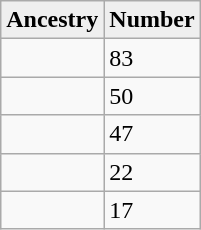<table style="float: center;" class="wikitable">
<tr>
<th style="background:#efefef;">Ancestry</th>
<th style="background:#efefef;">Number</th>
</tr>
<tr>
<td></td>
<td>83</td>
</tr>
<tr>
<td></td>
<td>50</td>
</tr>
<tr>
<td></td>
<td>47</td>
</tr>
<tr>
<td></td>
<td>22</td>
</tr>
<tr>
<td></td>
<td>17</td>
</tr>
</table>
